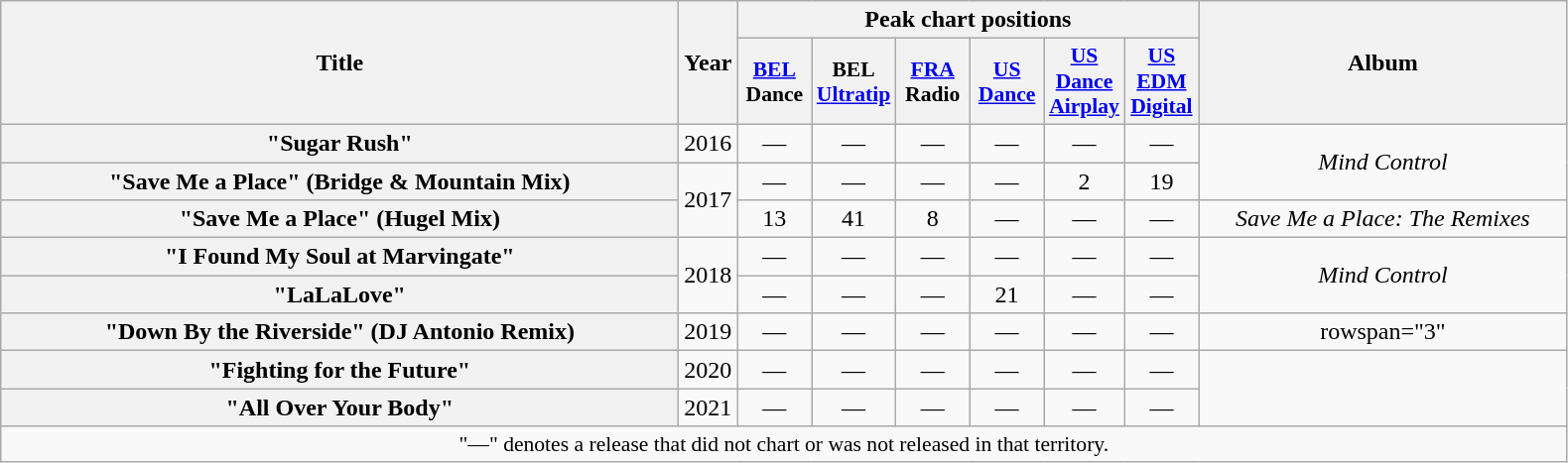<table class="wikitable plainrowheaders" style="text-align:center;">
<tr>
<th scope="col" rowspan="2" style="width:28em;">Title</th>
<th scope="col" rowspan="2" style="width:1em;">Year</th>
<th scope="col" colspan="6" style="width:1em;">Peak chart positions</th>
<th scope="col" rowspan="2" style="width:15em;">Album</th>
</tr>
<tr>
<th scope="col" style="width:3em;font-size:90%;"><a href='#'>BEL</a><br>Dance<br></th>
<th scope="col" style="width:3em;font-size:90%;">BEL<br><a href='#'>Ultratip</a><br></th>
<th scope="col" style="width:3em;font-size:90%;"><a href='#'>FRA</a><br>Radio<br></th>
<th scope="col" style="width:3em;font-size:90%;"><a href='#'>US Dance</a><br></th>
<th scope="col" style="width:3em;font-size:90%;"><a href='#'>US Dance Airplay</a><br></th>
<th scope="col" style="width:3em;font-size:90%;"><a href='#'>US EDM Digital</a><br></th>
</tr>
<tr>
<th scope="row">"Sugar Rush"</th>
<td>2016</td>
<td>—</td>
<td>—</td>
<td>—</td>
<td>—</td>
<td>—</td>
<td>—</td>
<td rowspan=2"><em>Mind Control</em></td>
</tr>
<tr>
<th scope="row">"Save Me a Place" (Bridge & Mountain Mix)</th>
<td rowspan="2">2017</td>
<td>—</td>
<td>—</td>
<td>—</td>
<td>—</td>
<td>2</td>
<td>19</td>
</tr>
<tr>
<th scope="row">"Save Me a Place" (Hugel Mix)</th>
<td>13</td>
<td>41</td>
<td>8</td>
<td>—</td>
<td>—</td>
<td>—</td>
<td><em>Save Me a Place: The Remixes</em></td>
</tr>
<tr>
<th scope="row">"I Found My Soul at Marvingate"</th>
<td rowspan="2">2018</td>
<td>—</td>
<td>—</td>
<td>—</td>
<td>—</td>
<td>—</td>
<td>—</td>
<td rowspan=2"><em>Mind Control</em></td>
</tr>
<tr>
<th scope="row">"LaLaLove"</th>
<td>—</td>
<td>—</td>
<td>—</td>
<td>21</td>
<td>—</td>
<td>—</td>
</tr>
<tr>
<th scope="row">"Down By the Riverside" (DJ Antonio Remix)</th>
<td>2019</td>
<td>—</td>
<td>—</td>
<td>—</td>
<td>—</td>
<td>—</td>
<td>—</td>
<td>rowspan="3"</td>
</tr>
<tr>
<th scope="row">"Fighting for the Future"</th>
<td>2020</td>
<td>—</td>
<td>—</td>
<td>—</td>
<td>—</td>
<td>—</td>
<td>—</td>
</tr>
<tr>
<th scope="row">"All Over Your Body"</th>
<td>2021</td>
<td>—</td>
<td>—</td>
<td>—</td>
<td>—</td>
<td>—</td>
<td>—</td>
</tr>
<tr>
<td colspan="9" style="font-size:90%">"—" denotes a release that did not chart or was not released in that territory.</td>
</tr>
</table>
